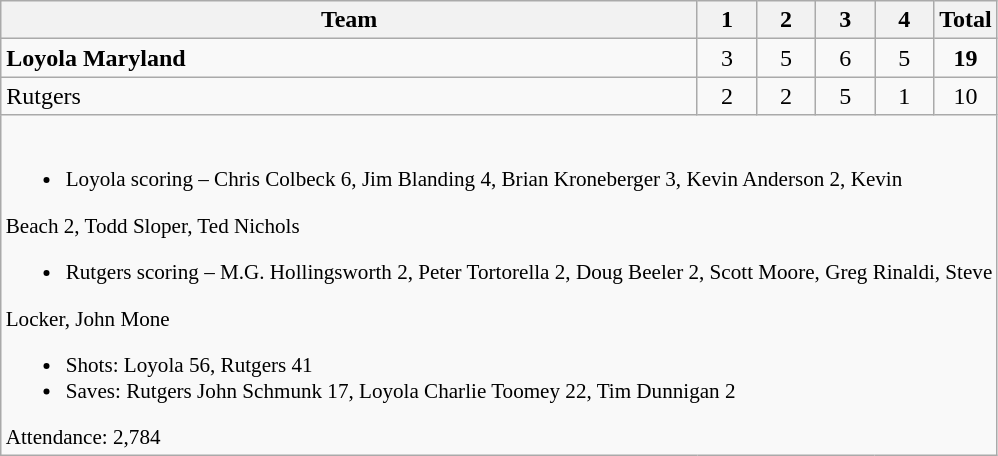<table class="wikitable" style="text-align:center; max-width:45em">
<tr>
<th>Team</th>
<th style="width:2em">1</th>
<th style="width:2em">2</th>
<th style="width:2em">3</th>
<th style="width:2em">4</th>
<th style="width:2em">Total</th>
</tr>
<tr>
<td style="text-align:left"><strong>Loyola Maryland</strong></td>
<td>3</td>
<td>5</td>
<td>6</td>
<td>5</td>
<td><strong>19</strong></td>
</tr>
<tr>
<td style="text-align:left">Rutgers</td>
<td>2</td>
<td>2</td>
<td>5</td>
<td>1</td>
<td>10</td>
</tr>
<tr>
<td colspan=6 style="text-align:left; font-size:88%;"><br><ul><li>Loyola scoring – Chris Colbeck 6, Jim Blanding 4, Brian Kroneberger 3, Kevin Anderson 2, Kevin</li></ul>Beach 2, Todd Sloper, Ted Nichols<ul><li>Rutgers scoring – M.G. Hollingsworth 2, Peter Tortorella 2, Doug Beeler 2, Scott Moore, Greg Rinaldi, Steve</li></ul>Locker, John Mone<ul><li>Shots: Loyola 56, Rutgers 41</li><li>Saves: Rutgers John Schmunk 17, Loyola Charlie Toomey 22, Tim Dunnigan 2</li></ul>Attendance: 2,784
</td>
</tr>
</table>
